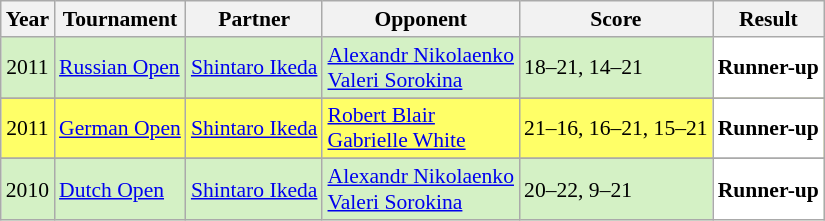<table class="sortable wikitable" style="font-size: 90%;">
<tr>
<th>Year</th>
<th>Tournament</th>
<th>Partner</th>
<th>Opponent</th>
<th>Score</th>
<th>Result</th>
</tr>
<tr style="background:#D4F1C5">
<td align="center">2011</td>
<td align="left"><a href='#'>Russian Open</a></td>
<td align="left"> <a href='#'>Shintaro Ikeda</a></td>
<td align="left"> <a href='#'>Alexandr Nikolaenko</a><br> <a href='#'>Valeri Sorokina</a></td>
<td align="left">18–21, 14–21</td>
<td style="text-align:left; background:white"> <strong>Runner-up</strong></td>
</tr>
<tr>
</tr>
<tr style="background:#FFFF67">
<td align="center">2011</td>
<td align="left"><a href='#'>German Open</a></td>
<td align="left"> <a href='#'>Shintaro Ikeda</a></td>
<td align="left"> <a href='#'>Robert Blair</a><br> <a href='#'>Gabrielle White</a></td>
<td align="left">21–16, 16–21, 15–21</td>
<td style="text-align:left; background:white"> <strong>Runner-up</strong></td>
</tr>
<tr>
</tr>
<tr style="background:#D4F1C5">
<td align="center">2010</td>
<td align="left"><a href='#'>Dutch Open</a></td>
<td align="left"> <a href='#'>Shintaro Ikeda</a></td>
<td align="left"> <a href='#'>Alexandr Nikolaenko</a><br> <a href='#'>Valeri Sorokina</a></td>
<td align="left">20–22, 9–21</td>
<td style="text-align:left; background:white"> <strong>Runner-up</strong></td>
</tr>
</table>
